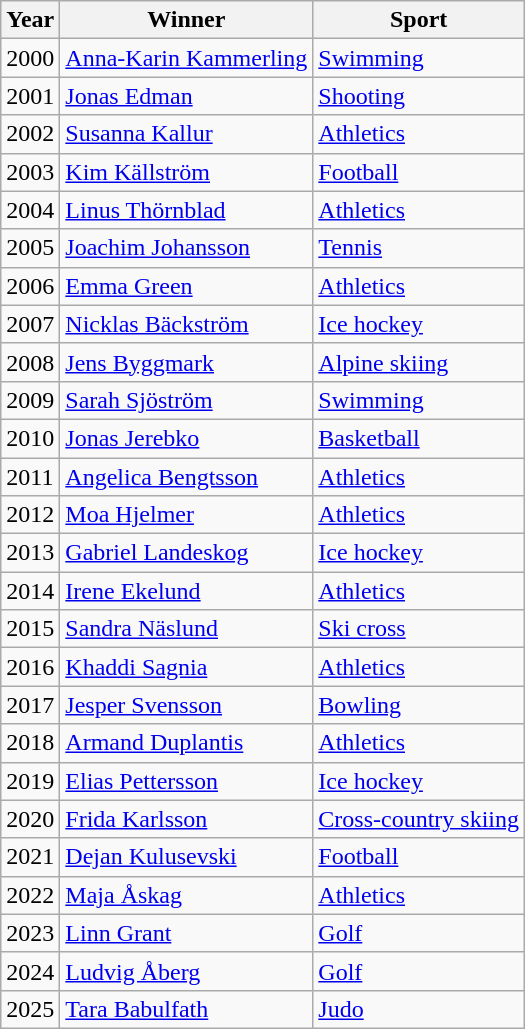<table class="wikitable">
<tr>
<th>Year</th>
<th>Winner</th>
<th>Sport</th>
</tr>
<tr>
<td>2000</td>
<td><a href='#'>Anna-Karin Kammerling</a></td>
<td><a href='#'>Swimming</a></td>
</tr>
<tr>
<td>2001</td>
<td><a href='#'>Jonas Edman</a></td>
<td><a href='#'>Shooting</a></td>
</tr>
<tr>
<td>2002</td>
<td><a href='#'>Susanna Kallur</a></td>
<td><a href='#'>Athletics</a></td>
</tr>
<tr>
<td>2003</td>
<td><a href='#'>Kim Källström</a></td>
<td><a href='#'>Football</a></td>
</tr>
<tr>
<td>2004</td>
<td><a href='#'>Linus Thörnblad</a></td>
<td><a href='#'>Athletics</a></td>
</tr>
<tr>
<td>2005</td>
<td><a href='#'>Joachim Johansson</a></td>
<td><a href='#'>Tennis</a></td>
</tr>
<tr>
<td>2006</td>
<td><a href='#'>Emma Green</a></td>
<td><a href='#'>Athletics</a></td>
</tr>
<tr>
<td>2007</td>
<td><a href='#'>Nicklas Bäckström</a></td>
<td><a href='#'>Ice hockey</a></td>
</tr>
<tr>
<td>2008</td>
<td><a href='#'>Jens Byggmark</a></td>
<td><a href='#'>Alpine skiing</a></td>
</tr>
<tr>
<td>2009</td>
<td><a href='#'>Sarah Sjöström</a></td>
<td><a href='#'>Swimming</a></td>
</tr>
<tr>
<td>2010</td>
<td><a href='#'>Jonas Jerebko</a></td>
<td><a href='#'>Basketball</a></td>
</tr>
<tr>
<td>2011</td>
<td><a href='#'>Angelica Bengtsson</a></td>
<td><a href='#'>Athletics</a></td>
</tr>
<tr>
<td>2012</td>
<td><a href='#'>Moa Hjelmer</a></td>
<td><a href='#'>Athletics</a></td>
</tr>
<tr>
<td>2013</td>
<td><a href='#'>Gabriel Landeskog</a></td>
<td><a href='#'>Ice hockey</a></td>
</tr>
<tr>
<td>2014</td>
<td><a href='#'>Irene Ekelund</a></td>
<td><a href='#'>Athletics</a></td>
</tr>
<tr>
<td>2015</td>
<td><a href='#'>Sandra Näslund</a></td>
<td><a href='#'>Ski cross</a></td>
</tr>
<tr>
<td>2016</td>
<td><a href='#'>Khaddi Sagnia</a></td>
<td><a href='#'>Athletics</a></td>
</tr>
<tr>
<td>2017</td>
<td><a href='#'>Jesper Svensson</a></td>
<td><a href='#'>Bowling</a></td>
</tr>
<tr>
<td>2018</td>
<td><a href='#'>Armand Duplantis</a></td>
<td><a href='#'>Athletics</a></td>
</tr>
<tr>
<td>2019</td>
<td><a href='#'>Elias Pettersson</a></td>
<td><a href='#'>Ice hockey</a></td>
</tr>
<tr>
<td>2020</td>
<td><a href='#'>Frida Karlsson</a></td>
<td><a href='#'>Cross-country skiing</a></td>
</tr>
<tr>
<td>2021</td>
<td><a href='#'>Dejan Kulusevski</a></td>
<td><a href='#'>Football</a></td>
</tr>
<tr>
<td>2022</td>
<td><a href='#'>Maja Åskag</a></td>
<td><a href='#'>Athletics</a></td>
</tr>
<tr>
<td>2023</td>
<td><a href='#'>Linn Grant</a></td>
<td><a href='#'>Golf</a></td>
</tr>
<tr>
<td>2024</td>
<td><a href='#'>Ludvig Åberg</a></td>
<td><a href='#'>Golf</a></td>
</tr>
<tr>
<td>2025</td>
<td><a href='#'>Tara Babulfath</a></td>
<td><a href='#'>Judo</a></td>
</tr>
</table>
